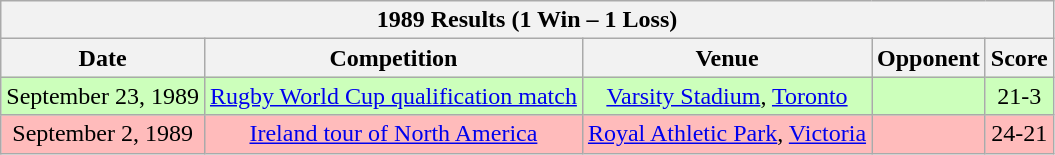<table class="wikitable sortable">
<tr>
<th colspan="5"><strong>1989 Results (1 Win – 1 Loss)</strong></th>
</tr>
<tr>
<th>Date</th>
<th>Competition</th>
<th>Venue</th>
<th>Opponent</th>
<th>Score</th>
</tr>
<tr style="background:#cfb;">
<td align=center>September 23, 1989</td>
<td align=center><a href='#'>Rugby World Cup qualification match</a></td>
<td align=center><a href='#'>Varsity Stadium</a>, <a href='#'>Toronto</a></td>
<td></td>
<td align=center>21-3</td>
</tr>
<tr style="background:#fBb;">
<td align=center>September 2, 1989</td>
<td align=center><a href='#'>Ireland tour of North America</a></td>
<td align=center><a href='#'>Royal Athletic Park</a>, <a href='#'>Victoria</a></td>
<td></td>
<td align=center>24-21</td>
</tr>
</table>
